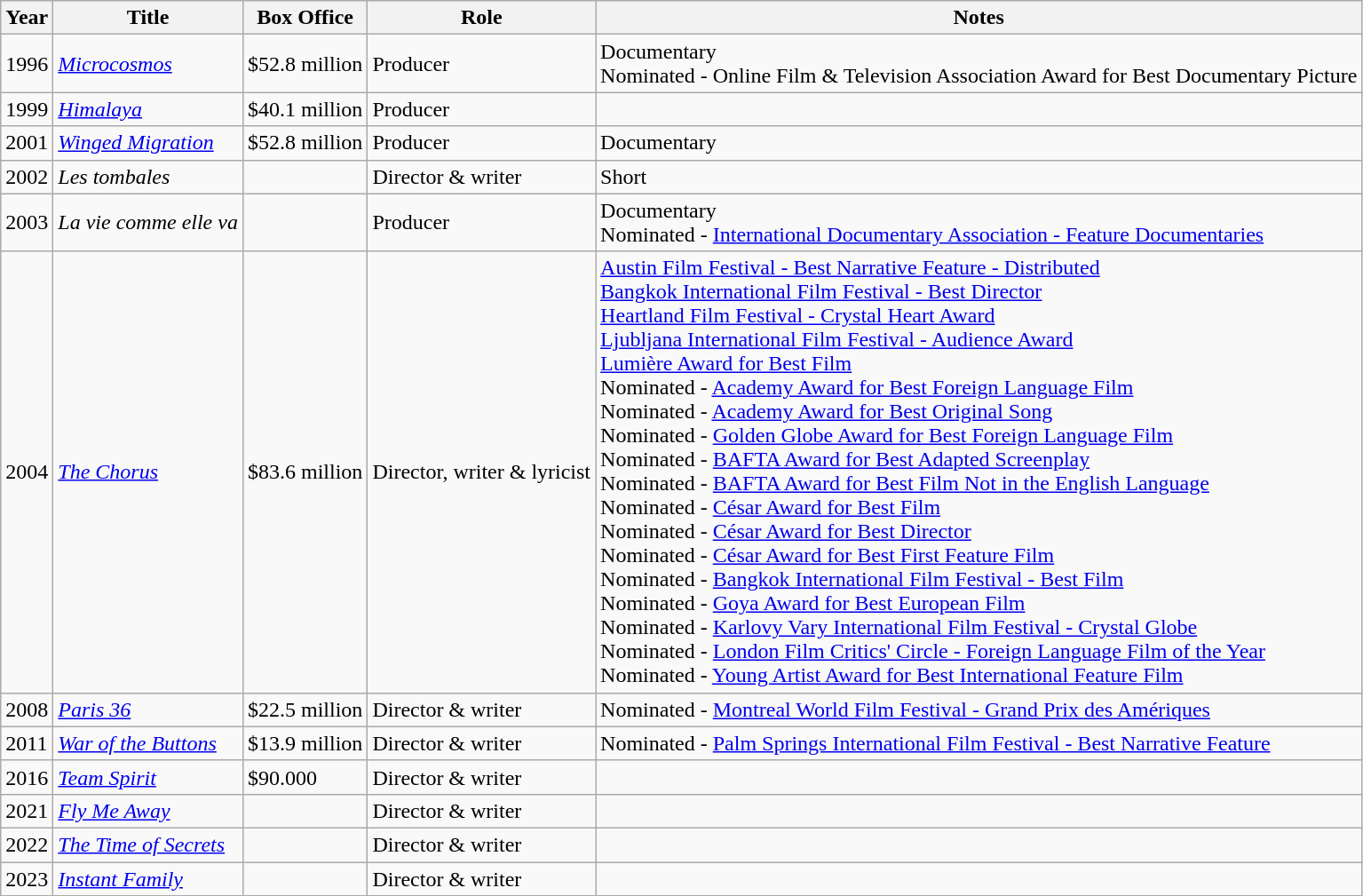<table class="wikitable sortable">
<tr>
<th>Year</th>
<th>Title</th>
<th>Box Office</th>
<th>Role</th>
<th class="unsortable">Notes</th>
</tr>
<tr>
<td>1996</td>
<td><em><a href='#'>Microcosmos</a></em></td>
<td>$52.8 million</td>
<td>Producer</td>
<td>Documentary<br>Nominated - Online Film & Television Association Award for Best Documentary Picture</td>
</tr>
<tr>
<td>1999</td>
<td><em><a href='#'>Himalaya</a></em></td>
<td>$40.1 million</td>
<td>Producer</td>
<td></td>
</tr>
<tr>
<td>2001</td>
<td><em><a href='#'>Winged Migration</a></em></td>
<td>$52.8 million</td>
<td>Producer</td>
<td>Documentary</td>
</tr>
<tr>
<td>2002</td>
<td><em>Les tombales</em></td>
<td></td>
<td>Director & writer</td>
<td>Short</td>
</tr>
<tr>
<td>2003</td>
<td><em>La vie comme elle va</em></td>
<td></td>
<td>Producer</td>
<td>Documentary<br>Nominated - <a href='#'>International Documentary Association - Feature Documentaries</a></td>
</tr>
<tr>
<td>2004</td>
<td><em><a href='#'>The Chorus</a></em></td>
<td>$83.6 million</td>
<td>Director, writer & lyricist</td>
<td><a href='#'>Austin Film Festival - Best Narrative Feature - Distributed</a><br><a href='#'>Bangkok International Film Festival - Best Director</a><br><a href='#'>Heartland Film Festival - Crystal Heart Award</a><br><a href='#'>Ljubljana International Film Festival - Audience Award</a><br><a href='#'>Lumière Award for Best Film</a><br>Nominated - <a href='#'>Academy Award for Best Foreign Language Film</a><br>Nominated - <a href='#'>Academy Award for Best Original Song</a><br>Nominated - <a href='#'>Golden Globe Award for Best Foreign Language Film</a><br>Nominated - <a href='#'>BAFTA Award for Best Adapted Screenplay</a><br>Nominated - <a href='#'>BAFTA Award for Best Film Not in the English Language</a><br>Nominated - <a href='#'>César Award for Best Film</a><br>Nominated - <a href='#'>César Award for Best Director</a><br>Nominated - <a href='#'>César Award for Best First Feature Film</a><br>Nominated - <a href='#'>Bangkok International Film Festival - Best Film</a><br>Nominated - <a href='#'>Goya Award for Best European Film</a><br>Nominated - <a href='#'>Karlovy Vary International Film Festival - Crystal Globe</a><br>Nominated - <a href='#'>London Film Critics' Circle - Foreign Language Film of the Year</a><br>Nominated - <a href='#'>Young Artist Award for Best International Feature Film</a></td>
</tr>
<tr>
<td>2008</td>
<td><em><a href='#'>Paris 36</a></em></td>
<td>$22.5 million</td>
<td>Director & writer</td>
<td>Nominated - <a href='#'>Montreal World Film Festival - Grand Prix des Amériques</a></td>
</tr>
<tr>
<td>2011</td>
<td><em><a href='#'>War of the Buttons</a></em></td>
<td>$13.9 million</td>
<td>Director & writer</td>
<td>Nominated - <a href='#'>Palm Springs International Film Festival - Best Narrative Feature</a></td>
</tr>
<tr>
<td>2016</td>
<td><em><a href='#'>Team Spirit</a></em></td>
<td>$90.000</td>
<td>Director & writer</td>
<td></td>
</tr>
<tr>
<td>2021</td>
<td><em><a href='#'>Fly Me Away</a></em></td>
<td></td>
<td>Director & writer</td>
<td></td>
</tr>
<tr>
<td>2022</td>
<td><em><a href='#'>The Time of Secrets</a></em></td>
<td></td>
<td>Director & writer</td>
<td></td>
</tr>
<tr>
<td>2023</td>
<td><em><a href='#'>Instant Family</a></em></td>
<td></td>
<td>Director & writer</td>
<td></td>
</tr>
</table>
